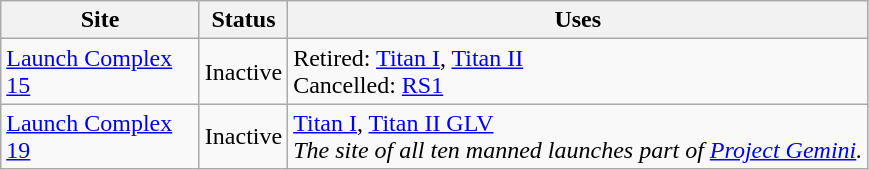<table class="wikitable" border="1">
<tr>
<th width="125">Site</th>
<th>Status</th>
<th>Uses</th>
</tr>
<tr>
<td><a href='#'>Launch Complex 15</a></td>
<td>Inactive</td>
<td>Retired: <a href='#'>Titan I</a>, <a href='#'>Titan II</a><br>Cancelled: <a href='#'>RS1</a></td>
</tr>
<tr>
<td><a href='#'>Launch Complex 19</a></td>
<td>Inactive</td>
<td><a href='#'>Titan I</a>, <a href='#'>Titan II GLV</a>  <br><em>The site of all ten manned launches part of <a href='#'>Project Gemini</a>.</em></td>
</tr>
</table>
